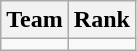<table class=wikitable>
<tr>
<th>Team</th>
<th>Rank</th>
</tr>
<tr>
<td></td>
<td align=center></td>
</tr>
</table>
